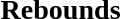<table width=100%>
<tr>
<td width=50% valign=top><br><h3>Rebounds</h3>


</td>
</tr>
</table>
